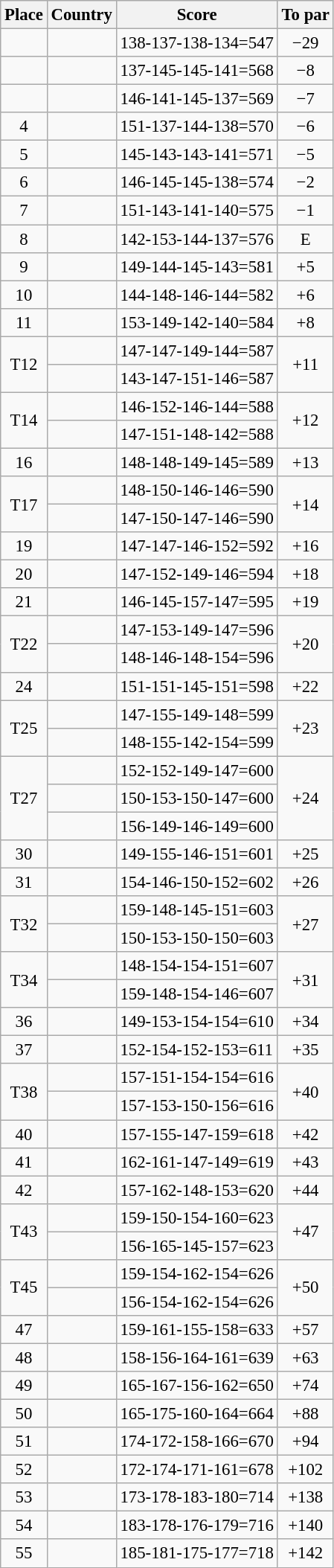<table class="wikitable" style="font-size:95%;">
<tr>
<th>Place</th>
<th>Country</th>
<th>Score</th>
<th>To par</th>
</tr>
<tr>
<td align=center></td>
<td></td>
<td>138-137-138-134=547</td>
<td align=center>−29</td>
</tr>
<tr>
<td align=center></td>
<td></td>
<td>137-145-145-141=568</td>
<td align=center>−8</td>
</tr>
<tr>
<td align=center></td>
<td></td>
<td>146-141-145-137=569</td>
<td align=center>−7</td>
</tr>
<tr>
<td align=center>4</td>
<td></td>
<td>151-137-144-138=570</td>
<td align=center>−6</td>
</tr>
<tr>
<td align=center>5</td>
<td></td>
<td>145-143-143-141=571</td>
<td align=center>−5</td>
</tr>
<tr>
<td align=center>6</td>
<td></td>
<td>146-145-145-138=574</td>
<td align=center>−2</td>
</tr>
<tr>
<td align=center>7</td>
<td></td>
<td>151-143-141-140=575</td>
<td align=center>−1</td>
</tr>
<tr>
<td align=center>8</td>
<td></td>
<td>142-153-144-137=576</td>
<td align=center>E</td>
</tr>
<tr>
<td align=center>9</td>
<td></td>
<td>149-144-145-143=581</td>
<td align=center>+5</td>
</tr>
<tr>
<td align=center>10</td>
<td></td>
<td>144-148-146-144=582</td>
<td align=center>+6</td>
</tr>
<tr>
<td align=center>11</td>
<td></td>
<td>153-149-142-140=584</td>
<td align=center>+8</td>
</tr>
<tr>
<td rowspan=2 align=center>T12</td>
<td></td>
<td>147-147-149-144=587</td>
<td rowspan=2 align=center>+11</td>
</tr>
<tr>
<td></td>
<td>143-147-151-146=587</td>
</tr>
<tr>
<td rowspan=2 align=center>T14</td>
<td></td>
<td>146-152-146-144=588</td>
<td rowspan=2 align=center>+12</td>
</tr>
<tr>
<td></td>
<td>147-151-148-142=588</td>
</tr>
<tr>
<td align=center>16</td>
<td></td>
<td>148-148-149-145=589</td>
<td align=center>+13</td>
</tr>
<tr>
<td rowspan=2 align=center>T17</td>
<td></td>
<td>148-150-146-146=590</td>
<td rowspan=2 align=center>+14</td>
</tr>
<tr>
<td></td>
<td>147-150-147-146=590</td>
</tr>
<tr>
<td align=center>19</td>
<td></td>
<td>147-147-146-152=592</td>
<td align=center>+16</td>
</tr>
<tr>
<td align=center>20</td>
<td></td>
<td>147-152-149-146=594</td>
<td align=center>+18</td>
</tr>
<tr>
<td align=center>21</td>
<td></td>
<td>146-145-157-147=595</td>
<td align=center>+19</td>
</tr>
<tr>
<td rowspan=2 align=center>T22</td>
<td></td>
<td>147-153-149-147=596</td>
<td rowspan=2 align=center>+20</td>
</tr>
<tr>
<td></td>
<td>148-146-148-154=596</td>
</tr>
<tr>
<td align=center>24</td>
<td></td>
<td>151-151-145-151=598</td>
<td align=center>+22</td>
</tr>
<tr>
<td rowspan=2 align=center>T25</td>
<td></td>
<td>147-155-149-148=599</td>
<td rowspan=2 align=center>+23</td>
</tr>
<tr>
<td></td>
<td>148-155-142-154=599</td>
</tr>
<tr>
<td rowspan=3 align=center>T27</td>
<td></td>
<td>152-152-149-147=600</td>
<td rowspan=3 align=center>+24</td>
</tr>
<tr>
<td></td>
<td>150-153-150-147=600</td>
</tr>
<tr>
<td></td>
<td>156-149-146-149=600</td>
</tr>
<tr>
<td align=center>30</td>
<td></td>
<td>149-155-146-151=601</td>
<td align=center>+25</td>
</tr>
<tr>
<td align=center>31</td>
<td></td>
<td>154-146-150-152=602</td>
<td align=center>+26</td>
</tr>
<tr>
<td rowspan=2 align=center>T32</td>
<td></td>
<td>159-148-145-151=603</td>
<td rowspan=2 align=center>+27</td>
</tr>
<tr>
<td></td>
<td>150-153-150-150=603</td>
</tr>
<tr>
<td rowspan=2 align=center>T34</td>
<td></td>
<td>148-154-154-151=607</td>
<td rowspan=2 align=center>+31</td>
</tr>
<tr>
<td></td>
<td>159-148-154-146=607</td>
</tr>
<tr>
<td align=center>36</td>
<td></td>
<td>149-153-154-154=610</td>
<td align=center>+34</td>
</tr>
<tr>
<td align=center>37</td>
<td></td>
<td>152-154-152-153=611</td>
<td align=center>+35</td>
</tr>
<tr>
<td rowspan=2 align=center>T38</td>
<td></td>
<td>157-151-154-154=616</td>
<td rowspan=2 align=center>+40</td>
</tr>
<tr>
<td></td>
<td>157-153-150-156=616</td>
</tr>
<tr>
<td align=center>40</td>
<td></td>
<td>157-155-147-159=618</td>
<td align=center>+42</td>
</tr>
<tr>
<td align=center>41</td>
<td></td>
<td>162-161-147-149=619</td>
<td align=center>+43</td>
</tr>
<tr>
<td align=center>42</td>
<td></td>
<td>157-162-148-153=620</td>
<td align=center>+44</td>
</tr>
<tr>
<td rowspan=2 align=center>T43</td>
<td></td>
<td>159-150-154-160=623</td>
<td rowspan=2 align=center>+47</td>
</tr>
<tr>
<td></td>
<td>156-165-145-157=623</td>
</tr>
<tr>
<td rowspan=2 align=center>T45</td>
<td></td>
<td>159-154-162-154=626</td>
<td rowspan=2 align=center>+50</td>
</tr>
<tr>
<td></td>
<td>156-154-162-154=626</td>
</tr>
<tr>
<td align=center>47</td>
<td></td>
<td>159-161-155-158=633</td>
<td align=center>+57</td>
</tr>
<tr>
<td align=center>48</td>
<td></td>
<td>158-156-164-161=639</td>
<td align=center>+63</td>
</tr>
<tr>
<td align=center>49</td>
<td></td>
<td>165-167-156-162=650</td>
<td align=center>+74</td>
</tr>
<tr>
<td align=center>50</td>
<td></td>
<td>165-175-160-164=664</td>
<td align=center>+88</td>
</tr>
<tr>
<td align=center>51</td>
<td></td>
<td>174-172-158-166=670</td>
<td align=center>+94</td>
</tr>
<tr>
<td align=center>52</td>
<td></td>
<td>172-174-171-161=678</td>
<td align=center>+102</td>
</tr>
<tr>
<td align=center>53</td>
<td></td>
<td>173-178-183-180=714</td>
<td align=center>+138</td>
</tr>
<tr>
<td align=center>54</td>
<td></td>
<td>183-178-176-179=716</td>
<td align=center>+140</td>
</tr>
<tr>
<td align=center>55</td>
<td></td>
<td>185-181-175-177=718</td>
<td align=center>+142</td>
</tr>
</table>
